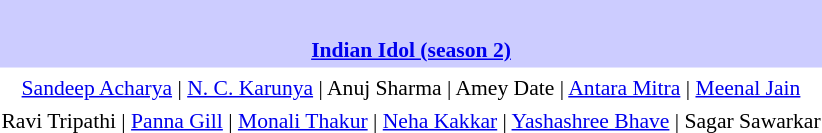<table id="toc" style="margin: auto; line-height: 1.5; font-size: 90%; text-align: left;">
<tr ---->
<td colspan="2" style="background:#ccccff;" align="center"><br><strong><a href='#'>Indian Idol (season 2)</a></strong></td>
</tr>
<tr ---->
<td align="center"><a href='#'>Sandeep Acharya</a> | <a href='#'>N. C. Karunya</a> | Anuj Sharma | Amey Date | <a href='#'>Antara Mitra</a> | <a href='#'>Meenal Jain</a><br>Ravi Tripathi | <a href='#'>Panna Gill</a> | <a href='#'>Monali Thakur</a> | <a href='#'>Neha Kakkar</a> | <a href='#'>Yashashree Bhave</a> | Sagar Sawarkar</td>
</tr>
</table>
